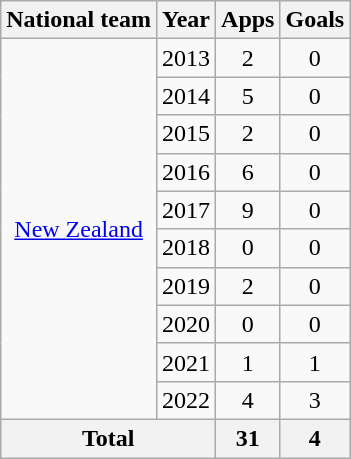<table class="wikitable" style="text-align:center">
<tr>
<th>National team</th>
<th>Year</th>
<th>Apps</th>
<th>Goals</th>
</tr>
<tr>
<td rowspan="10"><a href='#'>New Zealand</a></td>
<td>2013</td>
<td>2</td>
<td>0</td>
</tr>
<tr>
<td>2014</td>
<td>5</td>
<td>0</td>
</tr>
<tr>
<td>2015</td>
<td>2</td>
<td>0</td>
</tr>
<tr>
<td>2016</td>
<td>6</td>
<td>0</td>
</tr>
<tr>
<td>2017</td>
<td>9</td>
<td>0</td>
</tr>
<tr>
<td>2018</td>
<td>0</td>
<td>0</td>
</tr>
<tr>
<td>2019</td>
<td>2</td>
<td>0</td>
</tr>
<tr>
<td>2020</td>
<td>0</td>
<td>0</td>
</tr>
<tr>
<td>2021</td>
<td>1</td>
<td>1</td>
</tr>
<tr>
<td>2022</td>
<td>4</td>
<td>3</td>
</tr>
<tr>
<th colspan="2">Total</th>
<th>31</th>
<th>4</th>
</tr>
</table>
